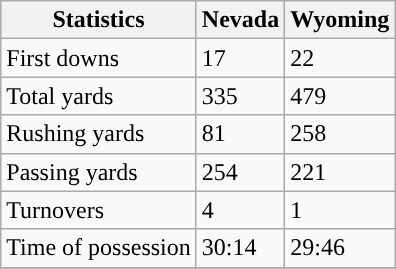<table class="wikitable">
<tr>
<th>Statistics</th>
<th>Nevada</th>
<th>Wyoming</th>
</tr>
<tr>
<td>First downs</td>
<td>17</td>
<td>22</td>
</tr>
<tr>
<td>Total yards</td>
<td>335</td>
<td>479</td>
</tr>
<tr>
<td>Rushing yards</td>
<td>81</td>
<td>258</td>
</tr>
<tr>
<td>Passing yards</td>
<td>254</td>
<td>221</td>
</tr>
<tr>
<td>Turnovers</td>
<td>4</td>
<td>1</td>
</tr>
<tr>
<td>Time of possession</td>
<td>30:14</td>
<td>29:46</td>
</tr>
<tr>
</tr>
</table>
